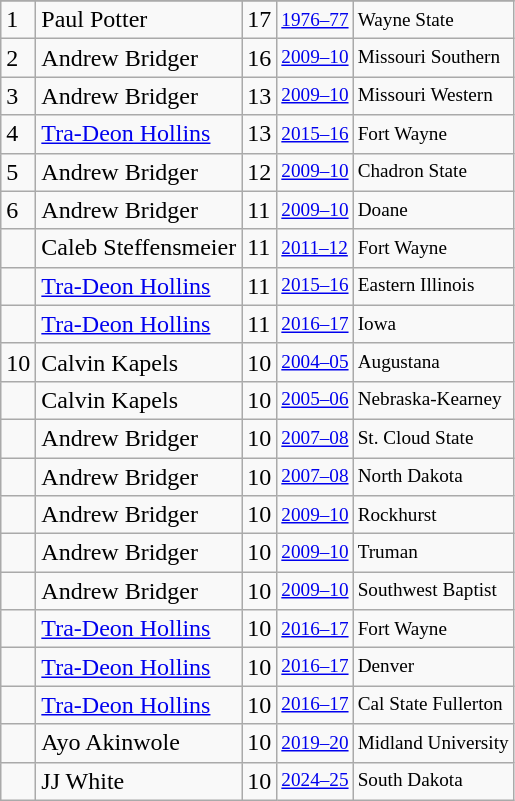<table class="wikitable">
<tr>
</tr>
<tr>
<td>1</td>
<td>Paul Potter</td>
<td>17</td>
<td style="font-size:80%;"><a href='#'>1976–77</a></td>
<td style="font-size:80%;">Wayne State</td>
</tr>
<tr>
<td>2</td>
<td>Andrew Bridger</td>
<td>16</td>
<td style="font-size:80%;"><a href='#'>2009–10</a></td>
<td style="font-size:80%;">Missouri Southern</td>
</tr>
<tr>
<td>3</td>
<td>Andrew Bridger</td>
<td>13</td>
<td style="font-size:80%;"><a href='#'>2009–10</a></td>
<td style="font-size:80%;">Missouri Western</td>
</tr>
<tr>
<td>4</td>
<td><a href='#'>Tra-Deon Hollins</a></td>
<td>13</td>
<td style="font-size:80%;"><a href='#'>2015–16</a></td>
<td style="font-size:80%;">Fort Wayne</td>
</tr>
<tr>
<td>5</td>
<td>Andrew Bridger</td>
<td>12</td>
<td style="font-size:80%;"><a href='#'>2009–10</a></td>
<td style="font-size:80%;">Chadron State</td>
</tr>
<tr>
<td>6</td>
<td>Andrew Bridger</td>
<td>11</td>
<td style="font-size:80%;"><a href='#'>2009–10</a></td>
<td style="font-size:80%;">Doane</td>
</tr>
<tr>
<td></td>
<td>Caleb Steffensmeier</td>
<td>11</td>
<td style="font-size:80%;"><a href='#'>2011–12</a></td>
<td style="font-size:80%;">Fort Wayne</td>
</tr>
<tr>
<td></td>
<td><a href='#'>Tra-Deon Hollins</a></td>
<td>11</td>
<td style="font-size:80%;"><a href='#'>2015–16</a></td>
<td style="font-size:80%;">Eastern Illinois</td>
</tr>
<tr>
<td></td>
<td><a href='#'>Tra-Deon Hollins</a></td>
<td>11</td>
<td style="font-size:80%;"><a href='#'>2016–17</a></td>
<td style="font-size:80%;">Iowa</td>
</tr>
<tr>
<td>10</td>
<td>Calvin Kapels</td>
<td>10</td>
<td style="font-size:80%;"><a href='#'>2004–05</a></td>
<td style="font-size:80%;">Augustana</td>
</tr>
<tr>
<td></td>
<td>Calvin Kapels</td>
<td>10</td>
<td style="font-size:80%;"><a href='#'>2005–06</a></td>
<td style="font-size:80%;">Nebraska-Kearney</td>
</tr>
<tr>
<td></td>
<td>Andrew Bridger</td>
<td>10</td>
<td style="font-size:80%;"><a href='#'>2007–08</a></td>
<td style="font-size:80%;">St. Cloud State</td>
</tr>
<tr>
<td></td>
<td>Andrew Bridger</td>
<td>10</td>
<td style="font-size:80%;"><a href='#'>2007–08</a></td>
<td style="font-size:80%;">North Dakota</td>
</tr>
<tr>
<td></td>
<td>Andrew Bridger</td>
<td>10</td>
<td style="font-size:80%;"><a href='#'>2009–10</a></td>
<td style="font-size:80%;">Rockhurst</td>
</tr>
<tr>
<td></td>
<td>Andrew Bridger</td>
<td>10</td>
<td style="font-size:80%;"><a href='#'>2009–10</a></td>
<td style="font-size:80%;">Truman</td>
</tr>
<tr>
<td></td>
<td>Andrew Bridger</td>
<td>10</td>
<td style="font-size:80%;"><a href='#'>2009–10</a></td>
<td style="font-size:80%;">Southwest Baptist</td>
</tr>
<tr>
<td></td>
<td><a href='#'>Tra-Deon Hollins</a></td>
<td>10</td>
<td style="font-size:80%;"><a href='#'>2016–17</a></td>
<td style="font-size:80%;">Fort Wayne</td>
</tr>
<tr>
<td></td>
<td><a href='#'>Tra-Deon Hollins</a></td>
<td>10</td>
<td style="font-size:80%;"><a href='#'>2016–17</a></td>
<td style="font-size:80%;">Denver</td>
</tr>
<tr>
<td></td>
<td><a href='#'>Tra-Deon Hollins</a></td>
<td>10</td>
<td style="font-size:80%;"><a href='#'>2016–17</a></td>
<td style="font-size:80%;">Cal State Fullerton</td>
</tr>
<tr>
<td></td>
<td>Ayo Akinwole</td>
<td>10</td>
<td style="font-size:80%;"><a href='#'>2019–20</a></td>
<td style="font-size:80%;">Midland University</td>
</tr>
<tr>
<td></td>
<td>JJ White</td>
<td>10</td>
<td style="font-size:80%;"><a href='#'>2024–25</a></td>
<td style="font-size:80%;">South Dakota</td>
</tr>
</table>
